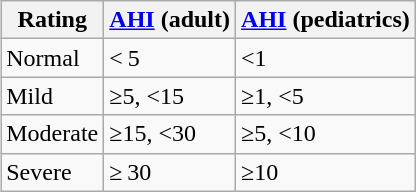<table class="wikitable" align="right" style="margin: 1em 1em ">
<tr>
<th>Rating</th>
<th><a href='#'>AHI</a> (adult)</th>
<th><a href='#'>AHI</a> (pediatrics)</th>
</tr>
<tr>
<td>Normal</td>
<td>< 5</td>
<td><1</td>
</tr>
<tr>
<td>Mild</td>
<td>≥5, <15</td>
<td>≥1, <5</td>
</tr>
<tr>
<td>Moderate</td>
<td>≥15, <30</td>
<td>≥5, <10</td>
</tr>
<tr>
<td>Severe</td>
<td>≥ 30</td>
<td>≥10</td>
</tr>
</table>
